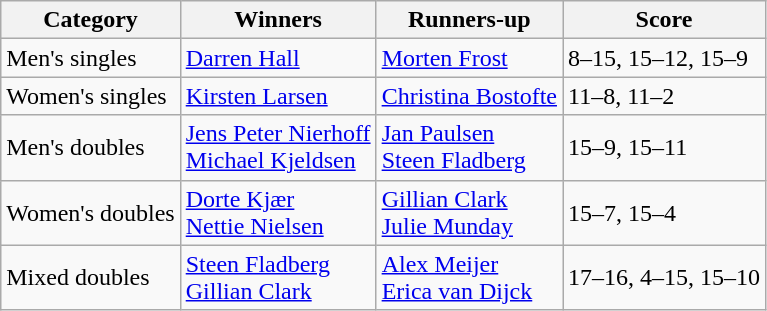<table class="wikitable">
<tr>
<th>Category</th>
<th>Winners</th>
<th>Runners-up</th>
<th>Score</th>
</tr>
<tr>
<td>Men's singles</td>
<td> <a href='#'>Darren Hall</a></td>
<td> <a href='#'>Morten Frost</a></td>
<td>8–15, 15–12, 15–9</td>
</tr>
<tr>
<td>Women's singles</td>
<td> <a href='#'>Kirsten Larsen</a></td>
<td> <a href='#'>Christina Bostofte</a></td>
<td>11–8, 11–2</td>
</tr>
<tr>
<td>Men's doubles</td>
<td> <a href='#'>Jens Peter Nierhoff</a><br> <a href='#'>Michael Kjeldsen</a></td>
<td> <a href='#'>Jan Paulsen</a><br> <a href='#'>Steen Fladberg</a></td>
<td>15–9, 15–11</td>
</tr>
<tr>
<td>Women's doubles</td>
<td> <a href='#'>Dorte Kjær</a><br> <a href='#'>Nettie Nielsen</a></td>
<td> <a href='#'>Gillian Clark</a><br> <a href='#'>Julie Munday</a></td>
<td>15–7, 15–4</td>
</tr>
<tr>
<td>Mixed doubles</td>
<td> <a href='#'>Steen Fladberg</a><br> <a href='#'>Gillian Clark</a></td>
<td> <a href='#'>Alex Meijer</a><br> <a href='#'>Erica van Dijck</a></td>
<td>17–16, 4–15, 15–10</td>
</tr>
</table>
